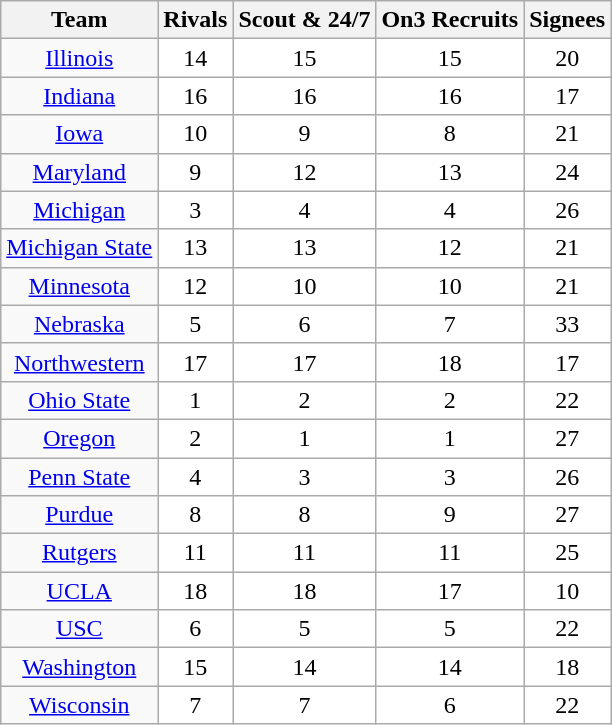<table class="sortable wikitable">
<tr>
<th>Team</th>
<th>Rivals</th>
<th>Scout & 24/7</th>
<th>On3 Recruits</th>
<th>Signees</th>
</tr>
<tr style="text-align:center;">
<td><a href='#'>Illinois</a></td>
<td style="background:white">14</td>
<td style="background:white">15</td>
<td style="background:white">15</td>
<td style="background:white">20</td>
</tr>
<tr style="text-align:center;">
<td><a href='#'>Indiana</a></td>
<td style="background:white">16</td>
<td style="background:white">16</td>
<td style="background:white">16</td>
<td style="background:white">17</td>
</tr>
<tr style="text-align:center;">
<td><a href='#'>Iowa</a></td>
<td style="background:white">10</td>
<td style="background:white">9</td>
<td style="background:white">8</td>
<td style="background:white">21</td>
</tr>
<tr style="text-align:center;">
<td><a href='#'>Maryland</a></td>
<td style="background:white">9</td>
<td style="background:white">12</td>
<td style="background:white">13</td>
<td style="background:white">24</td>
</tr>
<tr style="text-align:center;">
<td><a href='#'>Michigan</a></td>
<td style="background:white">3</td>
<td style="background:white">4</td>
<td style="background:white">4</td>
<td style="background:white">26</td>
</tr>
<tr style="text-align:center;">
<td><a href='#'>Michigan State</a></td>
<td style="background:white">13</td>
<td style="background:white">13</td>
<td style="background:white">12</td>
<td style="background:white">21</td>
</tr>
<tr style="text-align:center;">
<td><a href='#'>Minnesota</a></td>
<td style="background:white">12</td>
<td style="background:white">10</td>
<td style="background:white">10</td>
<td style="background:white">21</td>
</tr>
<tr style="text-align:center;">
<td><a href='#'>Nebraska</a></td>
<td style="background:white">5</td>
<td style="background:white">6</td>
<td style="background:white">7</td>
<td style="background:white">33</td>
</tr>
<tr style="text-align:center;">
<td><a href='#'>Northwestern</a></td>
<td style="background:white">17</td>
<td style="background:white">17</td>
<td style="background:white">18</td>
<td style="background:white">17</td>
</tr>
<tr style="text-align:center;">
<td><a href='#'>Ohio State</a></td>
<td style="background:white">1</td>
<td style="background:white">2</td>
<td style="background:white">2</td>
<td style="background:white">22</td>
</tr>
<tr style="text-align:center;">
<td><a href='#'>Oregon</a></td>
<td style="background:white">2</td>
<td style="background:white">1</td>
<td style="background:white">1</td>
<td style="background:white">27</td>
</tr>
<tr style="text-align:center;">
<td><a href='#'>Penn State</a></td>
<td style="background:white">4</td>
<td style="background:white">3</td>
<td style="background:white">3</td>
<td style="background:white">26</td>
</tr>
<tr style="text-align:center;">
<td><a href='#'>Purdue</a></td>
<td style="background:white">8</td>
<td style="background:white">8</td>
<td style="background:white">9</td>
<td style="background:white">27</td>
</tr>
<tr style="text-align:center;">
<td><a href='#'>Rutgers</a></td>
<td style="background:white">11</td>
<td style="background:white">11</td>
<td style="background:white">11</td>
<td style="background:white">25</td>
</tr>
<tr style="text-align:center;">
<td><a href='#'>UCLA</a></td>
<td style="background:white">18</td>
<td style="background:white">18</td>
<td style="background:white">17</td>
<td style="background:white">10</td>
</tr>
<tr style="text-align:center;">
<td><a href='#'>USC</a></td>
<td style="background:white">6</td>
<td style="background:white">5</td>
<td style="background:white">5</td>
<td style="background:white">22</td>
</tr>
<tr style="text-align:center;">
<td><a href='#'>Washington</a></td>
<td style="background:white">15</td>
<td style="background:white">14</td>
<td style="background:white">14</td>
<td style="background:white">18</td>
</tr>
<tr style="text-align:center;">
<td><a href='#'>Wisconsin</a></td>
<td style="background:white">7</td>
<td style="background:white">7</td>
<td style="background:white">6</td>
<td style="background:white">22</td>
</tr>
</table>
